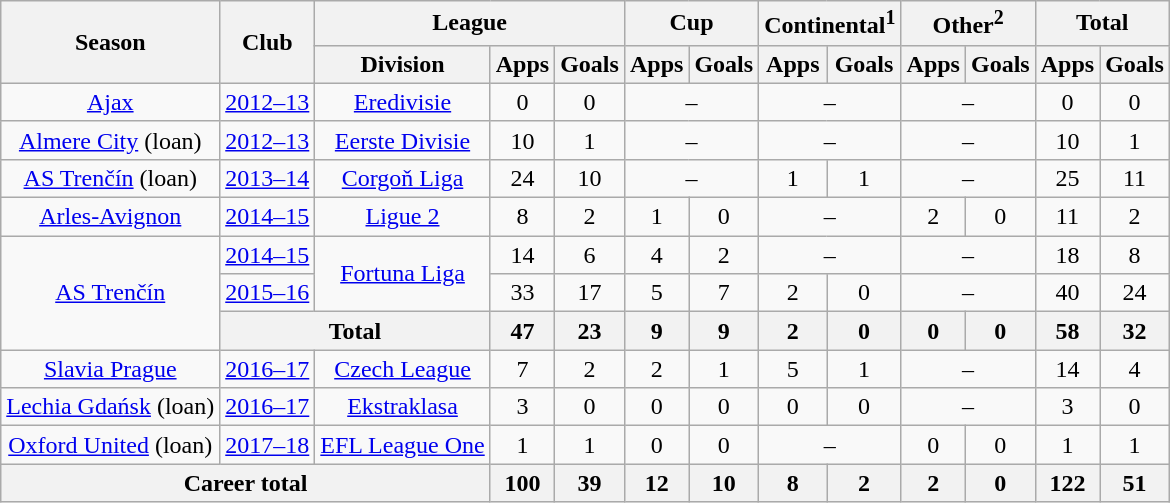<table class="wikitable" style="text-align:center">
<tr>
<th rowspan=2>Season</th>
<th rowspan=2>Club</th>
<th colspan=3>League</th>
<th colspan=2>Cup</th>
<th colspan=2>Continental<sup>1</sup></th>
<th colspan=2>Other<sup>2</sup></th>
<th colspan=2>Total</th>
</tr>
<tr>
<th>Division</th>
<th>Apps</th>
<th>Goals</th>
<th>Apps</th>
<th>Goals</th>
<th>Apps</th>
<th>Goals</th>
<th>Apps</th>
<th>Goals</th>
<th>Apps</th>
<th>Goals</th>
</tr>
<tr>
<td><a href='#'>Ajax</a></td>
<td><a href='#'>2012–13</a></td>
<td><a href='#'>Eredivisie</a></td>
<td>0</td>
<td>0</td>
<td colspan="2">–</td>
<td colspan="2">–</td>
<td colspan="2">–</td>
<td>0</td>
<td>0</td>
</tr>
<tr>
<td><a href='#'>Almere City</a> (loan)</td>
<td><a href='#'>2012–13</a></td>
<td><a href='#'>Eerste Divisie</a></td>
<td>10</td>
<td>1</td>
<td colspan="2">–</td>
<td colspan="2">–</td>
<td colspan="2">–</td>
<td>10</td>
<td>1</td>
</tr>
<tr>
<td><a href='#'>AS Trenčín</a> (loan)</td>
<td><a href='#'>2013–14</a></td>
<td><a href='#'>Corgoň Liga</a></td>
<td>24</td>
<td>10</td>
<td colspan="2">–</td>
<td>1</td>
<td>1</td>
<td colspan="2">–</td>
<td>25</td>
<td>11</td>
</tr>
<tr>
<td><a href='#'>Arles-Avignon</a></td>
<td><a href='#'>2014–15</a></td>
<td><a href='#'>Ligue 2</a></td>
<td>8</td>
<td>2</td>
<td>1</td>
<td>0</td>
<td colspan="2">–</td>
<td>2</td>
<td>0</td>
<td>11</td>
<td>2</td>
</tr>
<tr>
<td rowspan="3"><a href='#'>AS Trenčín</a></td>
<td><a href='#'>2014–15</a></td>
<td rowspan="2"><a href='#'>Fortuna Liga</a></td>
<td>14</td>
<td>6</td>
<td>4</td>
<td>2</td>
<td colspan="2">–</td>
<td colspan="2">–</td>
<td>18</td>
<td>8</td>
</tr>
<tr>
<td><a href='#'>2015–16</a></td>
<td>33</td>
<td>17</td>
<td>5</td>
<td>7</td>
<td>2</td>
<td>0</td>
<td colspan="2">–</td>
<td>40</td>
<td>24</td>
</tr>
<tr>
<th colspan="2">Total</th>
<th>47</th>
<th>23</th>
<th>9</th>
<th>9</th>
<th>2</th>
<th>0</th>
<th>0</th>
<th>0</th>
<th>58</th>
<th>32</th>
</tr>
<tr>
<td><a href='#'>Slavia Prague</a></td>
<td><a href='#'>2016–17</a></td>
<td><a href='#'>Czech League</a></td>
<td>7</td>
<td>2</td>
<td>2</td>
<td>1</td>
<td>5</td>
<td>1</td>
<td colspan="2">–</td>
<td>14</td>
<td>4</td>
</tr>
<tr>
<td><a href='#'>Lechia Gdańsk</a> (loan)</td>
<td><a href='#'>2016–17</a></td>
<td><a href='#'>Ekstraklasa</a></td>
<td>3</td>
<td>0</td>
<td>0</td>
<td>0</td>
<td>0</td>
<td>0</td>
<td colspan="2">–</td>
<td>3</td>
<td>0</td>
</tr>
<tr>
<td><a href='#'>Oxford United</a> (loan)</td>
<td><a href='#'>2017–18</a></td>
<td><a href='#'>EFL League One</a></td>
<td>1</td>
<td>1</td>
<td>0</td>
<td>0</td>
<td colspan="2">–</td>
<td>0</td>
<td>0</td>
<td>1</td>
<td>1</td>
</tr>
<tr>
<th colspan="3">Career total</th>
<th>100</th>
<th>39</th>
<th>12</th>
<th>10</th>
<th>8</th>
<th>2</th>
<th>2</th>
<th>0</th>
<th>122</th>
<th>51</th>
</tr>
</table>
